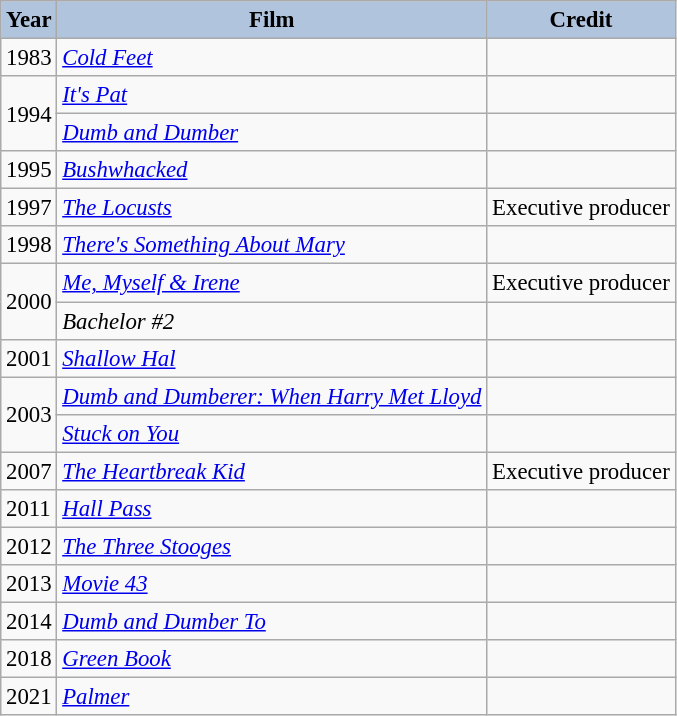<table class="wikitable" style="font-size:95%;">
<tr>
<th style="background:#B0C4DE;">Year</th>
<th style="background:#B0C4DE;">Film</th>
<th style="background:#B0C4DE;">Credit</th>
</tr>
<tr>
<td>1983</td>
<td><em><a href='#'>Cold Feet</a></em></td>
<td></td>
</tr>
<tr>
<td rowspan=2>1994</td>
<td><em><a href='#'>It's Pat</a></em></td>
<td></td>
</tr>
<tr>
<td><em><a href='#'>Dumb and Dumber</a></em></td>
<td></td>
</tr>
<tr>
<td>1995</td>
<td><em><a href='#'>Bushwhacked</a></em></td>
<td></td>
</tr>
<tr>
<td>1997</td>
<td><em><a href='#'>The Locusts</a></em></td>
<td>Executive producer</td>
</tr>
<tr>
<td>1998</td>
<td><em><a href='#'>There's Something About Mary</a></em></td>
<td></td>
</tr>
<tr>
<td rowspan=2>2000</td>
<td><em><a href='#'>Me, Myself & Irene</a></em></td>
<td>Executive producer</td>
</tr>
<tr>
<td><em>Bachelor #2</em></td>
<td></td>
</tr>
<tr>
<td>2001</td>
<td><em><a href='#'>Shallow Hal</a></em></td>
<td></td>
</tr>
<tr>
<td rowspan=2>2003</td>
<td><em><a href='#'>Dumb and Dumberer: When Harry Met Lloyd</a></em></td>
<td></td>
</tr>
<tr>
<td><em><a href='#'>Stuck on You</a></em></td>
<td></td>
</tr>
<tr>
<td>2007</td>
<td><em><a href='#'>The Heartbreak Kid</a></em></td>
<td>Executive producer</td>
</tr>
<tr>
<td>2011</td>
<td><em><a href='#'>Hall Pass</a></em></td>
<td></td>
</tr>
<tr>
<td>2012</td>
<td><em><a href='#'>The Three Stooges</a></em></td>
<td></td>
</tr>
<tr>
<td>2013</td>
<td><em><a href='#'>Movie 43</a></em></td>
<td></td>
</tr>
<tr>
<td>2014</td>
<td><em><a href='#'>Dumb and Dumber To</a></em></td>
<td></td>
</tr>
<tr>
<td>2018</td>
<td><em><a href='#'>Green Book</a></em></td>
<td></td>
</tr>
<tr>
<td>2021</td>
<td><em><a href='#'>Palmer</a></em></td>
<td></td>
</tr>
</table>
